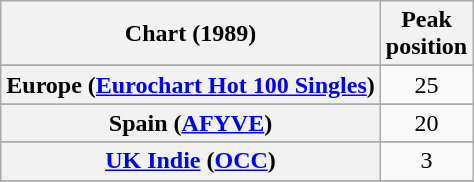<table class="wikitable sortable plainrowheaders" style="text-align:center">
<tr>
<th scope="col">Chart (1989)</th>
<th scope="col">Peak<br>position</th>
</tr>
<tr>
</tr>
<tr>
<th scope="row">Europe (<a href='#'>Eurochart Hot 100 Singles</a>)</th>
<td>25</td>
</tr>
<tr>
</tr>
<tr>
</tr>
<tr>
</tr>
<tr>
<th scope="row">Spain (<a href='#'>AFYVE</a>)</th>
<td>20</td>
</tr>
<tr>
</tr>
<tr>
</tr>
<tr>
<th scope="row"><a href='#'>UK Indie</a> (<a href='#'>OCC</a>)</th>
<td>3</td>
</tr>
<tr>
</tr>
<tr>
</tr>
<tr>
</tr>
<tr>
</tr>
</table>
